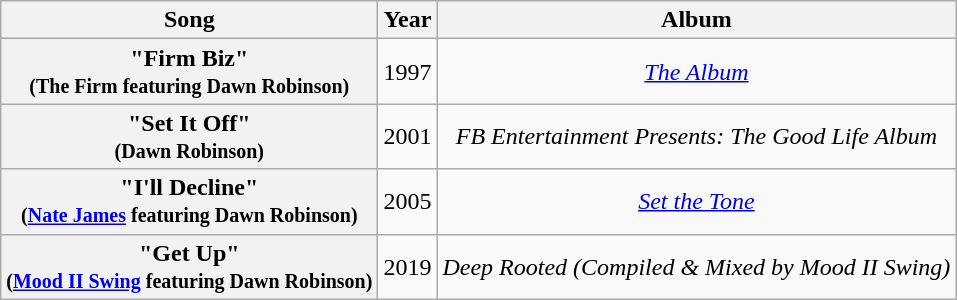<table class="wikitable plainrowheaders"  style="text-align:center;" border="1">
<tr>
<th scope="col">Song</th>
<th scope="col">Year</th>
<th scope="col">Album</th>
</tr>
<tr>
<th scope="row">"Firm Biz"<br><small>(The Firm featuring Dawn Robinson)</small></th>
<td>1997</td>
<td><em><a href='#'>The Album</a></em></td>
</tr>
<tr>
<th scope="row">"Set It Off"<br><small>(Dawn Robinson)</small></th>
<td>2001</td>
<td><em>FB Entertainment Presents: The Good Life Album</em></td>
</tr>
<tr>
<th scope="row">"I'll Decline"<br><small>(<a href='#'>Nate James</a> featuring Dawn Robinson)</small></th>
<td>2005</td>
<td><em><a href='#'>Set the Tone</a></em></td>
</tr>
<tr>
<th scope="row">"Get Up"<br><small>(<a href='#'>Mood II Swing</a> featuring Dawn Robinson)</small></th>
<td>2019</td>
<td><em>Deep Rooted (Compiled & Mixed by Mood II Swing)</em></td>
</tr>
</table>
